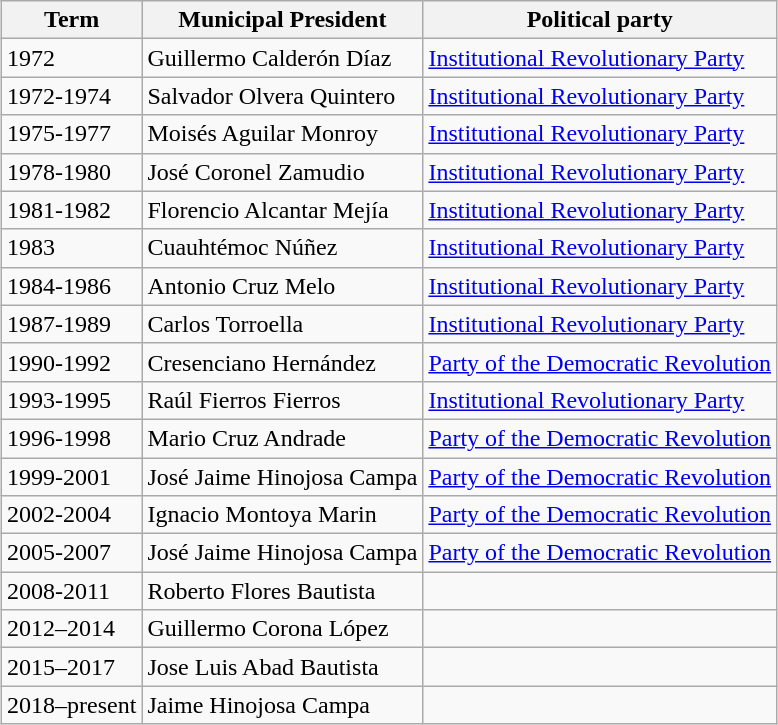<table class="wikitable" style="margin:1em auto;">
<tr>
<th>Term</th>
<th>Municipal President</th>
<th>Political party</th>
</tr>
<tr>
<td>1972</td>
<td>Guillermo Calderón Díaz</td>
<td><a href='#'>Institutional Revolutionary Party</a></td>
</tr>
<tr>
<td>1972-1974</td>
<td>Salvador Olvera Quintero</td>
<td><a href='#'>Institutional Revolutionary Party</a></td>
</tr>
<tr>
<td>1975-1977</td>
<td>Moisés Aguilar Monroy</td>
<td><a href='#'>Institutional Revolutionary Party</a></td>
</tr>
<tr>
<td>1978-1980</td>
<td>José Coronel Zamudio</td>
<td><a href='#'>Institutional Revolutionary Party</a></td>
</tr>
<tr>
<td>1981-1982</td>
<td>Florencio Alcantar Mejía</td>
<td><a href='#'>Institutional Revolutionary Party</a></td>
</tr>
<tr>
<td>1983</td>
<td>Cuauhtémoc Núñez</td>
<td><a href='#'>Institutional Revolutionary Party</a></td>
</tr>
<tr>
<td>1984-1986</td>
<td>Antonio Cruz Melo</td>
<td><a href='#'>Institutional Revolutionary Party</a></td>
</tr>
<tr>
<td>1987-1989</td>
<td>Carlos Torroella</td>
<td><a href='#'>Institutional Revolutionary Party</a></td>
</tr>
<tr>
<td>1990-1992</td>
<td>Cresenciano Hernández</td>
<td><a href='#'>Party of the Democratic Revolution</a></td>
</tr>
<tr>
<td>1993-1995</td>
<td>Raúl Fierros Fierros</td>
<td><a href='#'>Institutional Revolutionary Party</a></td>
</tr>
<tr>
<td>1996-1998</td>
<td>Mario Cruz Andrade</td>
<td><a href='#'>Party of the Democratic Revolution</a></td>
</tr>
<tr>
<td>1999-2001</td>
<td>José Jaime Hinojosa Campa</td>
<td><a href='#'>Party of the Democratic Revolution</a></td>
</tr>
<tr>
<td>2002-2004</td>
<td>Ignacio Montoya Marin</td>
<td><a href='#'>Party of the Democratic Revolution</a></td>
</tr>
<tr>
<td>2005-2007</td>
<td>José Jaime Hinojosa Campa</td>
<td><a href='#'>Party of the Democratic Revolution</a></td>
</tr>
<tr>
<td>2008-2011</td>
<td>Roberto Flores Bautista</td>
<td></td>
</tr>
<tr>
<td>2012–2014</td>
<td>Guillermo Corona López</td>
<td></td>
</tr>
<tr>
<td>2015–2017</td>
<td>Jose Luis Abad Bautista</td>
<td></td>
</tr>
<tr>
<td>2018–present</td>
<td>Jaime Hinojosa Campa</td>
<td></td>
</tr>
</table>
